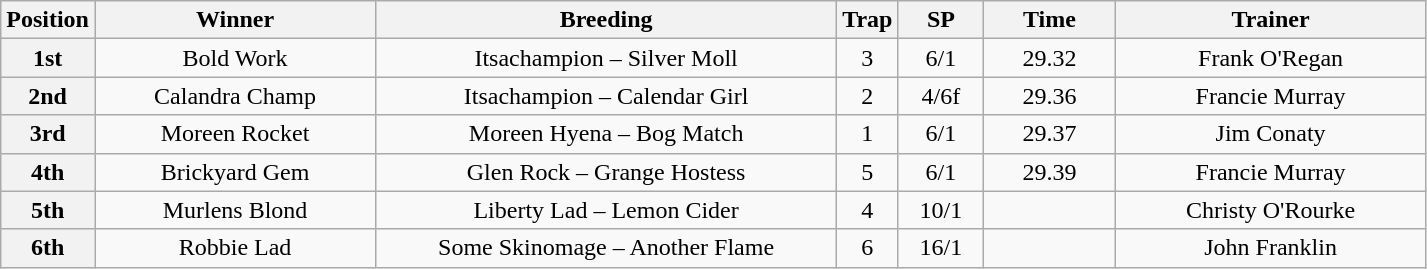<table class="wikitable" style="text-align: center">
<tr>
<th width=30>Position</th>
<th width=180>Winner</th>
<th width=300>Breeding</th>
<th width=30>Trap</th>
<th width=50>SP</th>
<th width=80>Time</th>
<th width=200>Trainer</th>
</tr>
<tr>
<th>1st</th>
<td>Bold Work</td>
<td>Itsachampion – Silver Moll</td>
<td>3</td>
<td>6/1</td>
<td>29.32</td>
<td>Frank O'Regan</td>
</tr>
<tr>
<th>2nd</th>
<td>Calandra Champ</td>
<td>Itsachampion – Calendar Girl</td>
<td>2</td>
<td>4/6f</td>
<td>29.36</td>
<td>Francie Murray</td>
</tr>
<tr>
<th>3rd</th>
<td>Moreen Rocket</td>
<td>Moreen Hyena – Bog Match</td>
<td>1</td>
<td>6/1</td>
<td>29.37</td>
<td>Jim Conaty</td>
</tr>
<tr>
<th>4th</th>
<td>Brickyard Gem</td>
<td>Glen Rock – Grange Hostess</td>
<td>5</td>
<td>6/1</td>
<td>29.39</td>
<td>Francie Murray</td>
</tr>
<tr>
<th>5th</th>
<td>Murlens Blond</td>
<td>Liberty Lad – Lemon Cider</td>
<td>4</td>
<td>10/1</td>
<td></td>
<td>Christy O'Rourke</td>
</tr>
<tr>
<th>6th</th>
<td>Robbie Lad</td>
<td>Some Skinomage – Another Flame</td>
<td>6</td>
<td>16/1</td>
<td></td>
<td>John Franklin</td>
</tr>
</table>
